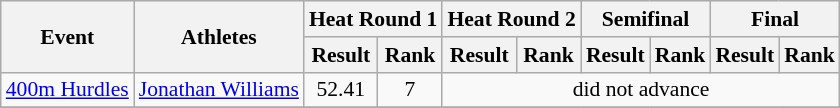<table class="wikitable" border="1" style="font-size:90%">
<tr>
<th rowspan="2">Event</th>
<th rowspan="2">Athletes</th>
<th colspan="2">Heat Round 1</th>
<th colspan="2">Heat Round 2</th>
<th colspan="2">Semifinal</th>
<th colspan="2">Final</th>
</tr>
<tr>
<th>Result</th>
<th>Rank</th>
<th>Result</th>
<th>Rank</th>
<th>Result</th>
<th>Rank</th>
<th>Result</th>
<th>Rank</th>
</tr>
<tr>
<td><a href='#'>400m Hurdles</a></td>
<td><a href='#'>Jonathan Williams</a></td>
<td align=center>52.41</td>
<td align=center>7</td>
<td align=center colspan="6">did not advance</td>
</tr>
<tr>
</tr>
</table>
